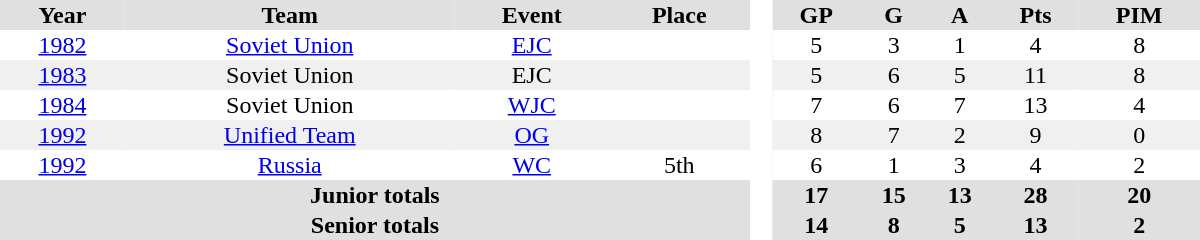<table border="0" cellpadding="1" cellspacing="0" style="text-align:center; width:50em">
<tr ALIGN="center" bgcolor="#e0e0e0">
<th>Year</th>
<th>Team</th>
<th>Event</th>
<th>Place</th>
<th ALIGN="center" rowspan="99" bgcolor="#ffffff"> </th>
<th>GP</th>
<th>G</th>
<th>A</th>
<th>Pts</th>
<th>PIM</th>
</tr>
<tr>
<td><a href='#'>1982</a></td>
<td><a href='#'>Soviet Union</a></td>
<td><a href='#'>EJC</a></td>
<td></td>
<td>5</td>
<td>3</td>
<td>1</td>
<td>4</td>
<td>8</td>
</tr>
<tr bgcolor="#f0f0f0">
<td><a href='#'>1983</a></td>
<td>Soviet Union</td>
<td>EJC</td>
<td></td>
<td>5</td>
<td>6</td>
<td>5</td>
<td>11</td>
<td>8</td>
</tr>
<tr>
<td><a href='#'>1984</a></td>
<td>Soviet Union</td>
<td><a href='#'>WJC</a></td>
<td></td>
<td>7</td>
<td>6</td>
<td>7</td>
<td>13</td>
<td>4</td>
</tr>
<tr bgcolor="#f0f0f0">
<td><a href='#'>1992</a></td>
<td><a href='#'>Unified Team</a></td>
<td><a href='#'>OG</a></td>
<td></td>
<td>8</td>
<td>7</td>
<td>2</td>
<td>9</td>
<td>0</td>
</tr>
<tr>
<td><a href='#'>1992</a></td>
<td><a href='#'>Russia</a></td>
<td><a href='#'>WC</a></td>
<td>5th</td>
<td>6</td>
<td>1</td>
<td>3</td>
<td>4</td>
<td>2</td>
</tr>
<tr bgcolor="#e0e0e0">
<th colspan=4>Junior totals</th>
<th>17</th>
<th>15</th>
<th>13</th>
<th>28</th>
<th>20</th>
</tr>
<tr bgcolor="#e0e0e0">
<th colspan=4>Senior totals</th>
<th>14</th>
<th>8</th>
<th>5</th>
<th>13</th>
<th>2</th>
</tr>
</table>
